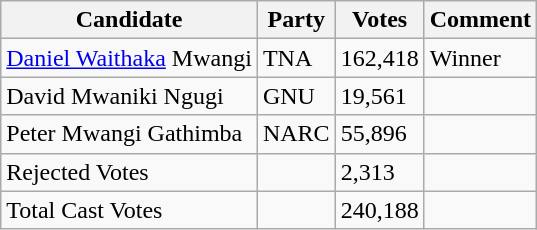<table class="wikitable sortable">
<tr>
<th>Candidate</th>
<th>Party</th>
<th>Votes</th>
<th>Comment</th>
</tr>
<tr>
<td><a href='#'>Daniel Waithaka</a> Mwangi</td>
<td>TNA</td>
<td>162,418</td>
<td>Winner</td>
</tr>
<tr>
<td>David Mwaniki Ngugi</td>
<td>GNU</td>
<td>19,561</td>
<td></td>
</tr>
<tr>
<td>Peter Mwangi Gathimba</td>
<td>NARC</td>
<td>55,896</td>
<td></td>
</tr>
<tr>
<td>Rejected Votes</td>
<td></td>
<td>2,313</td>
<td></td>
</tr>
<tr>
<td>Total Cast Votes</td>
<td></td>
<td>240,188</td>
<td></td>
</tr>
</table>
